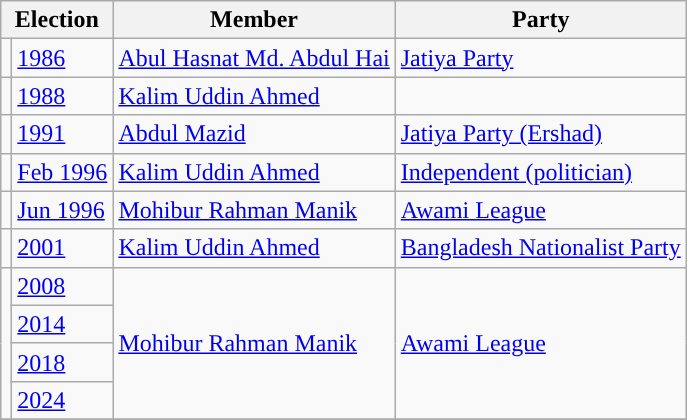<table class="wikitable">
<tr>
<th colspan="2">Election</th>
<th>Member</th>
<th>Party</th>
</tr>
<tr>
<td style="background-color:"></td>
<td><a href='#'>1986</a></td>
<td><a href='#'>Abul Hasnat Md. Abdul Hai</a></td>
<td><a href='#'>Jatiya Party</a></td>
</tr>
<tr>
<td></td>
<td><a href='#'>1988</a></td>
<td><a href='#'>Kalim Uddin Ahmed</a></td>
<td></td>
</tr>
<tr>
<td style="background-color:"></td>
<td><a href='#'>1991</a></td>
<td><a href='#'>Abdul Mazid</a></td>
<td><a href='#'>Jatiya Party (Ershad)</a></td>
</tr>
<tr>
<td style="background-color:"></td>
<td><a href='#'>Feb 1996</a></td>
<td><a href='#'>Kalim Uddin Ahmed</a></td>
<td><a href='#'>Independent (politician)</a></td>
</tr>
<tr>
<td style="background-color:"></td>
<td><a href='#'>Jun 1996</a></td>
<td><a href='#'>Mohibur Rahman Manik</a></td>
<td><a href='#'>Awami League</a></td>
</tr>
<tr>
<td style="background-color:"></td>
<td><a href='#'>2001</a></td>
<td><a href='#'>Kalim Uddin Ahmed</a></td>
<td><a href='#'>Bangladesh Nationalist Party</a></td>
</tr>
<tr>
<td rowspan="4" style="background-color:"></td>
<td><a href='#'>2008</a></td>
<td rowspan="4"><a href='#'>Mohibur Rahman Manik</a></td>
<td rowspan="4"><a href='#'>Awami League</a></td>
</tr>
<tr>
<td><a href='#'>2014</a></td>
</tr>
<tr>
<td><a href='#'>2018</a></td>
</tr>
<tr>
<td><a href='#'>2024</a></td>
</tr>
<tr>
</tr>
</table>
